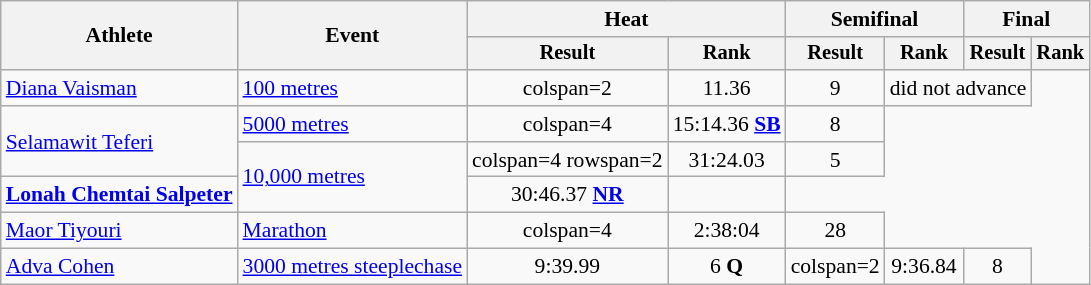<table class="wikitable" style="font-size:90%; text-align:center;">
<tr>
<th rowspan=2>Athlete</th>
<th rowspan=2>Event</th>
<th colspan=2>Heat</th>
<th colspan=2>Semifinal</th>
<th colspan=2>Final</th>
</tr>
<tr style=font-size:95%>
<th>Result</th>
<th>Rank</th>
<th>Result</th>
<th>Rank</th>
<th>Result</th>
<th>Rank</th>
</tr>
<tr>
<td align=left><a href='#'>Diana Vaisman</a></td>
<td align=left><a href='#'>100 metres</a></td>
<td>colspan=2 </td>
<td>11.36</td>
<td>9</td>
<td colspan=2>did not advance</td>
</tr>
<tr>
<td align=left rowspan=2><a href='#'>Selamawit Teferi</a></td>
<td align=left><a href='#'>5000 metres</a></td>
<td>colspan=4 </td>
<td>15:14.36 <strong><a href='#'>SB</a></strong></td>
<td>8</td>
</tr>
<tr>
<td align=left rowspan=2><a href='#'>10,000 metres</a></td>
<td>colspan=4 rowspan=2 </td>
<td>31:24.03</td>
<td>5</td>
</tr>
<tr>
<td align=left><strong><a href='#'>Lonah Chemtai Salpeter</a></strong></td>
<td>30:46.37 <strong><a href='#'>NR</a></strong></td>
<td></td>
</tr>
<tr>
<td align=left><a href='#'>Maor Tiyouri</a></td>
<td align=left><a href='#'>Marathon</a></td>
<td>colspan=4 </td>
<td>2:38:04</td>
<td>28</td>
</tr>
<tr>
<td align=left><a href='#'>Adva Cohen</a></td>
<td align=left><a href='#'>3000 metres steeplechase</a></td>
<td>9:39.99</td>
<td>6 <strong>Q</strong></td>
<td>colspan=2 </td>
<td>9:36.84</td>
<td>8</td>
</tr>
</table>
